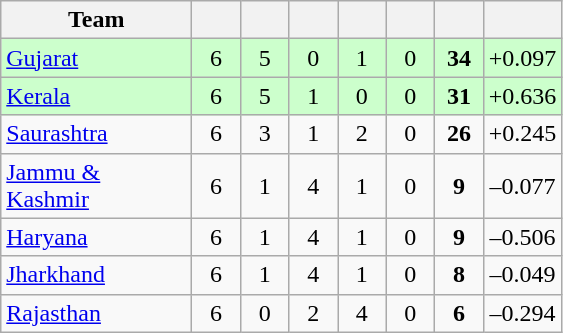<table class="wikitable" style="text-align:center">
<tr>
<th style="width:120px">Team</th>
<th style="width:25px"></th>
<th style="width:25px"></th>
<th style="width:25px"></th>
<th style="width:25px"></th>
<th style="width:25px"></th>
<th style="width:25px"></th>
<th style="width:40px;"></th>
</tr>
<tr style="background:#cfc;">
<td style="text-align:left"><a href='#'>Gujarat</a></td>
<td>6</td>
<td>5</td>
<td>0</td>
<td>1</td>
<td>0</td>
<td><strong>34</strong></td>
<td>+0.097</td>
</tr>
<tr style="background:#cfc;">
<td style="text-align:left"><a href='#'>Kerala</a></td>
<td>6</td>
<td>5</td>
<td>1</td>
<td>0</td>
<td>0</td>
<td><strong>31</strong></td>
<td>+0.636</td>
</tr>
<tr>
<td style="text-align:left"><a href='#'>Saurashtra</a></td>
<td>6</td>
<td>3</td>
<td>1</td>
<td>2</td>
<td>0</td>
<td><strong>26</strong></td>
<td>+0.245</td>
</tr>
<tr>
<td style="text-align:left"><a href='#'>Jammu & Kashmir</a></td>
<td>6</td>
<td>1</td>
<td>4</td>
<td>1</td>
<td>0</td>
<td><strong>9</strong></td>
<td>–0.077</td>
</tr>
<tr>
<td style="text-align:left"><a href='#'>Haryana</a></td>
<td>6</td>
<td>1</td>
<td>4</td>
<td>1</td>
<td>0</td>
<td><strong>9</strong></td>
<td>–0.506</td>
</tr>
<tr>
<td style="text-align:left"><a href='#'>Jharkhand</a></td>
<td>6</td>
<td>1</td>
<td>4</td>
<td>1</td>
<td>0</td>
<td><strong>8</strong></td>
<td>–0.049</td>
</tr>
<tr>
<td style="text-align:left"><a href='#'>Rajasthan</a></td>
<td>6</td>
<td>0</td>
<td>2</td>
<td>4</td>
<td>0</td>
<td><strong>6</strong></td>
<td>–0.294</td>
</tr>
</table>
